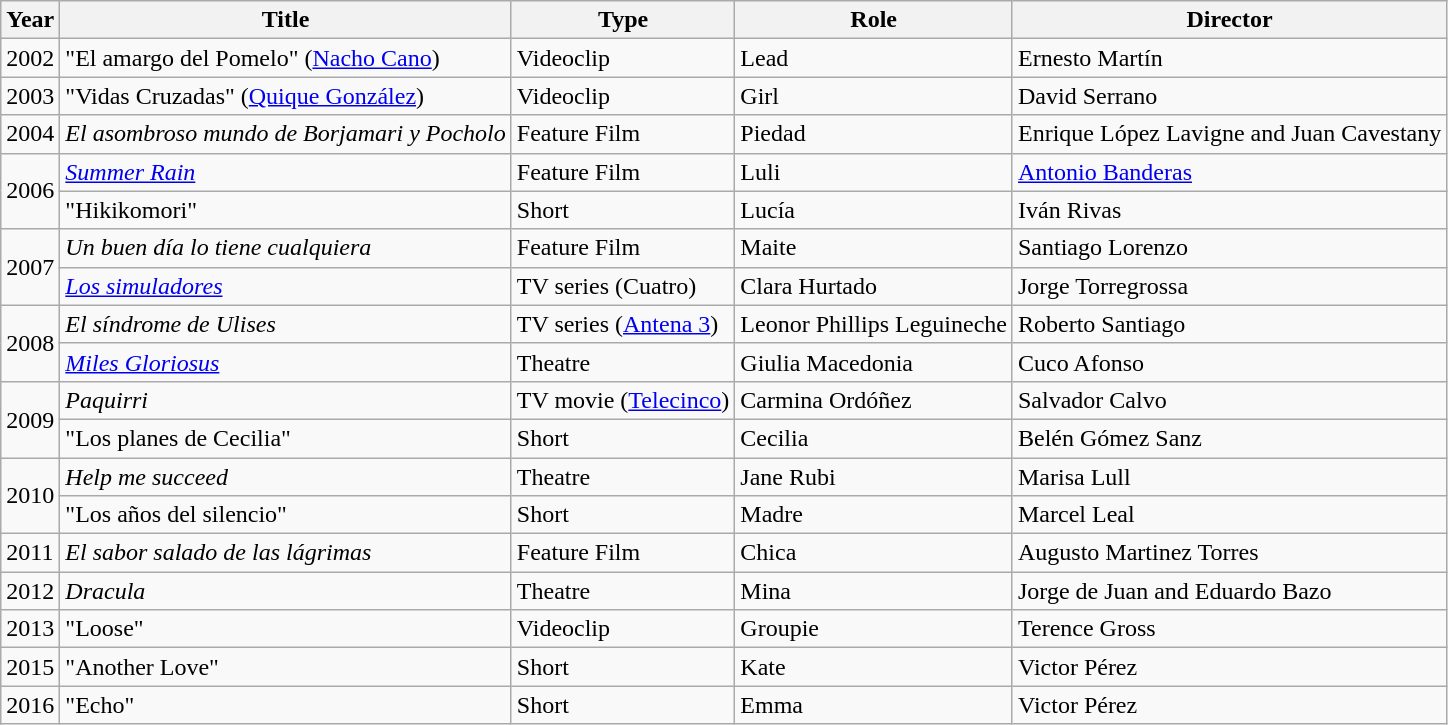<table class=wikitable>
<tr>
<th>Year</th>
<th>Title</th>
<th>Type</th>
<th>Role</th>
<th>Director</th>
</tr>
<tr>
<td>2002</td>
<td>"El amargo del Pomelo" (<a href='#'>Nacho Cano</a>)</td>
<td>Videoclip</td>
<td>Lead</td>
<td>Ernesto Martín</td>
</tr>
<tr>
<td>2003</td>
<td>"Vidas Cruzadas" (<a href='#'>Quique González</a>)</td>
<td>Videoclip</td>
<td>Girl</td>
<td>David Serrano</td>
</tr>
<tr>
<td>2004</td>
<td><em>El asombroso mundo de Borjamari y Pocholo</em></td>
<td>Feature Film</td>
<td>Piedad</td>
<td>Enrique López Lavigne and Juan Cavestany</td>
</tr>
<tr>
<td rowspan="2">2006</td>
<td><em><a href='#'>Summer Rain</a></em></td>
<td>Feature Film</td>
<td>Luli</td>
<td><a href='#'>Antonio Banderas</a></td>
</tr>
<tr>
<td>"Hikikomori"</td>
<td>Short</td>
<td>Lucía</td>
<td>Iván Rivas</td>
</tr>
<tr>
<td rowspan="2">2007</td>
<td><em>Un buen día lo tiene cualquiera</em></td>
<td>Feature Film</td>
<td>Maite</td>
<td>Santiago Lorenzo</td>
</tr>
<tr>
<td><em><a href='#'>Los simuladores</a></em></td>
<td>TV series (Cuatro)</td>
<td>Clara Hurtado</td>
<td>Jorge Torregrossa</td>
</tr>
<tr>
<td rowspan="2">2008</td>
<td><em>El síndrome de Ulises</em></td>
<td>TV series (<a href='#'>Antena 3</a>)</td>
<td>Leonor Phillips Leguineche</td>
<td>Roberto Santiago</td>
</tr>
<tr>
<td><em><a href='#'>Miles Gloriosus</a></em></td>
<td>Theatre</td>
<td>Giulia Macedonia</td>
<td>Cuco Afonso</td>
</tr>
<tr>
<td rowspan="2">2009</td>
<td><em>Paquirri</em></td>
<td>TV movie (<a href='#'>Telecinco</a>)</td>
<td>Carmina Ordóñez</td>
<td>Salvador Calvo</td>
</tr>
<tr>
<td>"Los planes de Cecilia"</td>
<td>Short</td>
<td>Cecilia</td>
<td>Belén Gómez Sanz</td>
</tr>
<tr>
<td rowspan="2">2010</td>
<td><em>Help me succeed</em></td>
<td>Theatre</td>
<td>Jane Rubi</td>
<td>Marisa Lull</td>
</tr>
<tr>
<td>"Los años del silencio"</td>
<td>Short</td>
<td>Madre</td>
<td>Marcel Leal</td>
</tr>
<tr>
<td>2011</td>
<td><em>El sabor salado de las lágrimas</em></td>
<td>Feature Film</td>
<td>Chica</td>
<td>Augusto Martinez Torres</td>
</tr>
<tr>
<td>2012</td>
<td><em>Dracula</em></td>
<td>Theatre</td>
<td>Mina</td>
<td>Jorge de Juan and Eduardo Bazo</td>
</tr>
<tr>
<td>2013</td>
<td>"Loose"</td>
<td>Videoclip</td>
<td>Groupie</td>
<td>Terence Gross</td>
</tr>
<tr>
<td>2015</td>
<td>"Another Love"</td>
<td>Short</td>
<td>Kate</td>
<td>Victor Pérez</td>
</tr>
<tr>
<td>2016</td>
<td>"Echo"</td>
<td>Short</td>
<td>Emma</td>
<td>Victor Pérez</td>
</tr>
</table>
